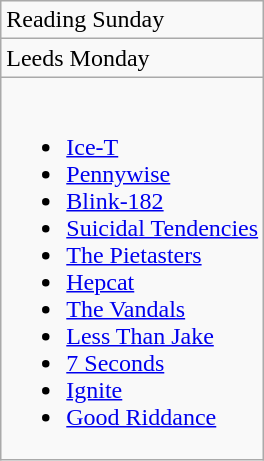<table class="wikitable">
<tr>
<td>Reading Sunday</td>
</tr>
<tr>
<td>Leeds Monday</td>
</tr>
<tr>
<td><br><ul><li><a href='#'>Ice-T</a></li><li><a href='#'>Pennywise</a></li><li><a href='#'>Blink-182</a></li><li><a href='#'>Suicidal Tendencies</a></li><li><a href='#'>The Pietasters</a></li><li><a href='#'>Hepcat</a></li><li><a href='#'>The Vandals</a></li><li><a href='#'>Less Than Jake</a></li><li><a href='#'>7 Seconds</a></li><li><a href='#'>Ignite</a></li><li><a href='#'>Good Riddance</a></li></ul></td>
</tr>
</table>
